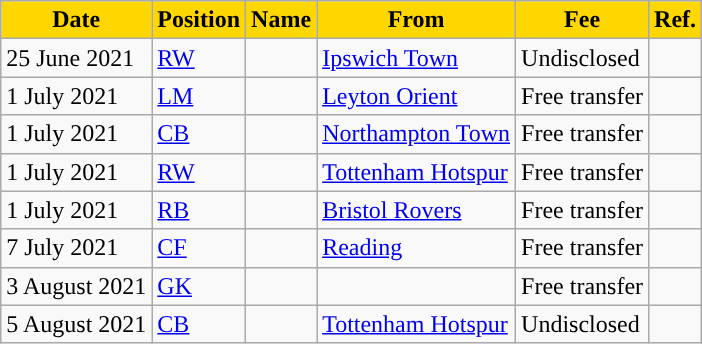<table class="wikitable plainrowheaders sortable">
<tr>
<th style="background-color:#ffd700; color:#000000; ">Date</th>
<th style="background-color:#ffd700; color:#000000; ">Position</th>
<th style="background-color:#ffd700; color:#000000; ">Name</th>
<th style="background-color:#ffd700; color:#000000; ">From</th>
<th style="background-color:#ffd700; color:#000000; ">Fee</th>
<th style="background-color:#ffd700; color:#000000; ">Ref.</th>
</tr>
<tr>
<td>25 June 2021</td>
<td><a href='#'>RW</a></td>
<td></td>
<td><a href='#'>Ipswich Town</a></td>
<td>Undisclosed</td>
<td></td>
</tr>
<tr>
<td>1 July 2021</td>
<td><a href='#'>LM</a></td>
<td></td>
<td><a href='#'>Leyton Orient</a></td>
<td>Free transfer</td>
<td></td>
</tr>
<tr>
<td>1 July 2021</td>
<td><a href='#'>CB</a></td>
<td></td>
<td><a href='#'>Northampton Town</a></td>
<td>Free transfer</td>
<td></td>
</tr>
<tr>
<td>1 July 2021</td>
<td><a href='#'>RW</a></td>
<td></td>
<td><a href='#'>Tottenham Hotspur</a></td>
<td>Free transfer</td>
<td></td>
</tr>
<tr>
<td>1 July 2021</td>
<td><a href='#'>RB</a></td>
<td></td>
<td><a href='#'>Bristol Rovers</a></td>
<td>Free transfer</td>
<td></td>
</tr>
<tr>
<td>7 July 2021</td>
<td><a href='#'>CF</a></td>
<td></td>
<td><a href='#'>Reading</a></td>
<td>Free transfer</td>
<td></td>
</tr>
<tr>
<td>3 August 2021</td>
<td><a href='#'>GK</a></td>
<td></td>
<td></td>
<td>Free transfer</td>
<td></td>
</tr>
<tr>
<td>5 August 2021</td>
<td><a href='#'>CB</a></td>
<td></td>
<td><a href='#'>Tottenham Hotspur</a></td>
<td>Undisclosed</td>
<td></td>
</tr>
</table>
